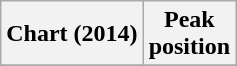<table class="wikitable plainrowheaders" style="text-align:center">
<tr>
<th scope="col">Chart (2014)</th>
<th scope="col">Peak<br>position</th>
</tr>
<tr>
</tr>
</table>
